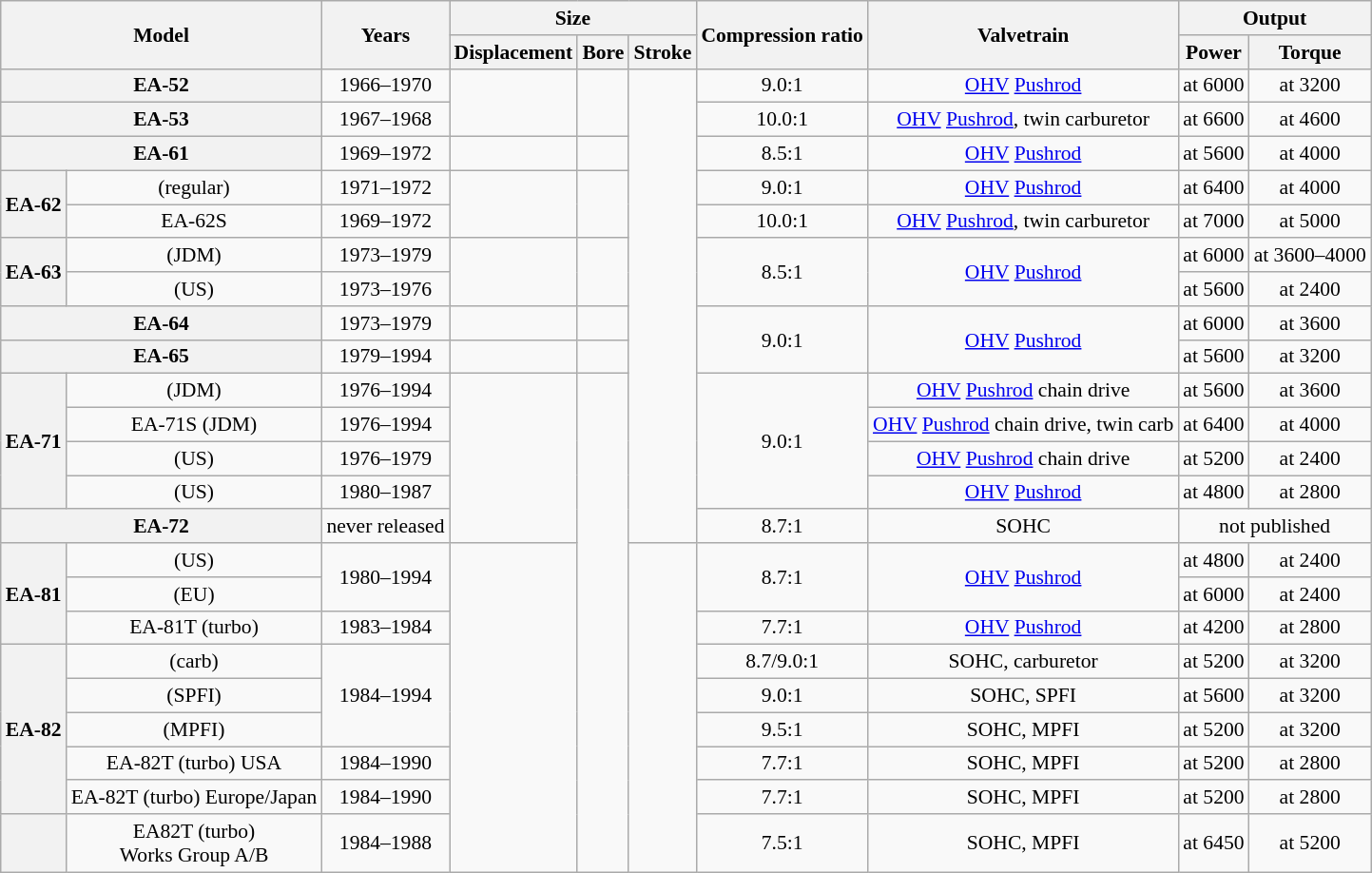<table class="wikitable sortable" style="font-size:90%;text-align:center;">
<tr>
<th rowspan=2 colspan=2>Model</th>
<th rowspan=2>Years</th>
<th colspan=3>Size</th>
<th rowspan=2>Compression ratio</th>
<th rowspan=2>Valvetrain</th>
<th colspan=2>Output</th>
</tr>
<tr>
<th>Displacement</th>
<th>Bore</th>
<th>Stroke</th>
<th>Power</th>
<th>Torque</th>
</tr>
<tr>
<th colspan=2>EA-52</th>
<td>1966–1970</td>
<td rowspan=2></td>
<td rowspan=2></td>
<td rowspan=14></td>
<td>9.0:1</td>
<td><a href='#'>OHV</a> <a href='#'>Pushrod</a></td>
<td> at 6000</td>
<td> at 3200</td>
</tr>
<tr>
<th colspan=2>EA-53</th>
<td>1967–1968</td>
<td>10.0:1</td>
<td><a href='#'>OHV</a> <a href='#'>Pushrod</a>, twin carburetor</td>
<td> at 6600</td>
<td> at 4600</td>
</tr>
<tr>
<th colspan=2>EA-61</th>
<td>1969–1972</td>
<td></td>
<td></td>
<td>8.5:1</td>
<td><a href='#'>OHV</a> <a href='#'>Pushrod</a></td>
<td> at 5600</td>
<td> at 4000</td>
</tr>
<tr>
<th rowspan=2>EA-62</th>
<td>(regular)</td>
<td>1971–1972</td>
<td rowspan=2></td>
<td rowspan=2></td>
<td>9.0:1</td>
<td><a href='#'>OHV</a> <a href='#'>Pushrod</a></td>
<td> at 6400</td>
<td> at 4000</td>
</tr>
<tr>
<td>EA-62S</td>
<td>1969–1972</td>
<td>10.0:1</td>
<td><a href='#'>OHV</a> <a href='#'>Pushrod</a>, twin carburetor</td>
<td> at 7000</td>
<td> at 5000</td>
</tr>
<tr>
<th rowspan=2>EA-63</th>
<td>(JDM)</td>
<td>1973–1979</td>
<td rowspan=2></td>
<td rowspan=2></td>
<td rowspan=2>8.5:1</td>
<td rowspan=2><a href='#'>OHV</a> <a href='#'>Pushrod</a></td>
<td> at 6000</td>
<td> at 3600–4000</td>
</tr>
<tr>
<td>(US)</td>
<td>1973–1976</td>
<td> at 5600</td>
<td> at 2400</td>
</tr>
<tr>
<th colspan=2>EA-64</th>
<td>1973–1979</td>
<td></td>
<td></td>
<td rowspan=2>9.0:1</td>
<td rowspan=2><a href='#'>OHV</a> <a href='#'>Pushrod</a></td>
<td> at 6000</td>
<td> at 3600</td>
</tr>
<tr>
<th colspan=2>EA-65</th>
<td>1979–1994</td>
<td></td>
<td></td>
<td> at 5600</td>
<td> at 3200</td>
</tr>
<tr>
<th rowspan=4>EA-71</th>
<td>(JDM)</td>
<td>1976–1994</td>
<td rowspan=5></td>
<td rowspan="14"></td>
<td rowspan=4>9.0:1</td>
<td><a href='#'>OHV</a> <a href='#'>Pushrod</a> chain drive</td>
<td> at 5600</td>
<td> at 3600</td>
</tr>
<tr>
<td>EA-71S (JDM)</td>
<td>1976–1994</td>
<td><a href='#'>OHV</a> <a href='#'>Pushrod</a> chain drive, twin carb</td>
<td> at 6400</td>
<td> at 4000</td>
</tr>
<tr>
<td>(US)</td>
<td>1976–1979</td>
<td><a href='#'>OHV</a> <a href='#'>Pushrod</a> chain drive</td>
<td> at 5200</td>
<td> at 2400</td>
</tr>
<tr>
<td>(US)</td>
<td>1980–1987</td>
<td><a href='#'>OHV</a> <a href='#'>Pushrod</a></td>
<td> at 4800</td>
<td> at 2800</td>
</tr>
<tr>
<th colspan=2>EA-72</th>
<td>never released</td>
<td>8.7:1</td>
<td>SOHC</td>
<td colspan=2>not published</td>
</tr>
<tr>
<th rowspan=3>EA-81</th>
<td>(US)</td>
<td rowspan=2>1980–1994</td>
<td rowspan="9"></td>
<td rowspan="9"></td>
<td rowspan=2>8.7:1</td>
<td rowspan=2><a href='#'>OHV</a> <a href='#'>Pushrod</a></td>
<td> at 4800</td>
<td> at 2400</td>
</tr>
<tr>
<td>(EU)</td>
<td> at 6000</td>
<td> at 2400</td>
</tr>
<tr>
<td>EA-81T (turbo)</td>
<td>1983–1984</td>
<td>7.7:1</td>
<td><a href='#'>OHV</a> <a href='#'>Pushrod</a></td>
<td> at 4200</td>
<td> at 2800</td>
</tr>
<tr>
<th rowspan="5">EA-82</th>
<td>(carb)</td>
<td rowspan=3>1984–1994</td>
<td>8.7/9.0:1</td>
<td>SOHC, carburetor</td>
<td> at 5200</td>
<td> at 3200</td>
</tr>
<tr>
<td>(SPFI)</td>
<td>9.0:1</td>
<td>SOHC, SPFI</td>
<td> at 5600</td>
<td> at 3200</td>
</tr>
<tr>
<td>(MPFI)</td>
<td>9.5:1</td>
<td>SOHC, MPFI</td>
<td> at 5200</td>
<td> at 3200</td>
</tr>
<tr>
<td>EA-82T (turbo) USA</td>
<td>1984–1990</td>
<td>7.7:1</td>
<td>SOHC, MPFI</td>
<td> at 5200</td>
<td> at 2800</td>
</tr>
<tr>
<td>EA-82T (turbo) Europe/Japan</td>
<td>1984–1990</td>
<td>7.7:1</td>
<td>SOHC, MPFI</td>
<td> at 5200</td>
<td> at 2800</td>
</tr>
<tr>
<th></th>
<td>EA82T (turbo)<br>Works Group A/B</td>
<td>1984–1988</td>
<td>7.5:1</td>
<td>SOHC, MPFI</td>
<td> at 6450</td>
<td> at 5200</td>
</tr>
</table>
